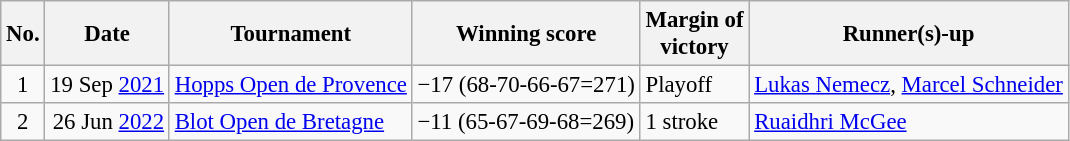<table class="wikitable" style="font-size:95%;">
<tr>
<th>No.</th>
<th>Date</th>
<th>Tournament</th>
<th>Winning score</th>
<th>Margin of<br>victory</th>
<th>Runner(s)-up</th>
</tr>
<tr>
<td align=center>1</td>
<td align=right>19 Sep <a href='#'>2021</a></td>
<td><a href='#'>Hopps Open de Provence</a></td>
<td>−17 (68-70-66-67=271)</td>
<td>Playoff</td>
<td> <a href='#'>Lukas Nemecz</a>,  <a href='#'>Marcel Schneider</a></td>
</tr>
<tr>
<td align=center>2</td>
<td align=right>26 Jun <a href='#'>2022</a></td>
<td><a href='#'>Blot Open de Bretagne</a></td>
<td>−11 (65-67-69-68=269)</td>
<td>1 stroke</td>
<td> <a href='#'>Ruaidhri McGee</a></td>
</tr>
</table>
